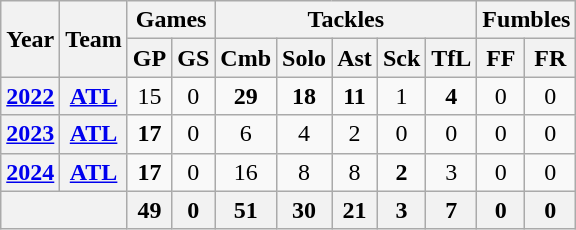<table class="wikitable" style="text-align:center;">
<tr>
<th rowspan="2">Year</th>
<th rowspan="2">Team</th>
<th colspan="2">Games</th>
<th colspan="5">Tackles</th>
<th colspan="2">Fumbles</th>
</tr>
<tr>
<th>GP</th>
<th>GS</th>
<th>Cmb</th>
<th>Solo</th>
<th>Ast</th>
<th>Sck</th>
<th>TfL</th>
<th>FF</th>
<th>FR</th>
</tr>
<tr>
<th><a href='#'>2022</a></th>
<th><a href='#'>ATL</a></th>
<td>15</td>
<td>0</td>
<td><strong>29</strong></td>
<td><strong>18</strong></td>
<td><strong>11</strong></td>
<td>1</td>
<td><strong>4</strong></td>
<td>0</td>
<td>0</td>
</tr>
<tr>
<th><a href='#'>2023</a></th>
<th><a href='#'>ATL</a></th>
<td><strong>17</strong></td>
<td>0</td>
<td>6</td>
<td>4</td>
<td>2</td>
<td>0</td>
<td>0</td>
<td>0</td>
<td>0</td>
</tr>
<tr>
<th><a href='#'>2024</a></th>
<th><a href='#'>ATL</a></th>
<td><strong>17</strong></td>
<td>0</td>
<td>16</td>
<td>8</td>
<td>8</td>
<td><strong>2</strong></td>
<td>3</td>
<td>0</td>
<td>0</td>
</tr>
<tr>
<th colspan="2"></th>
<th>49</th>
<th>0</th>
<th>51</th>
<th>30</th>
<th>21</th>
<th>3</th>
<th>7</th>
<th>0</th>
<th>0</th>
</tr>
</table>
